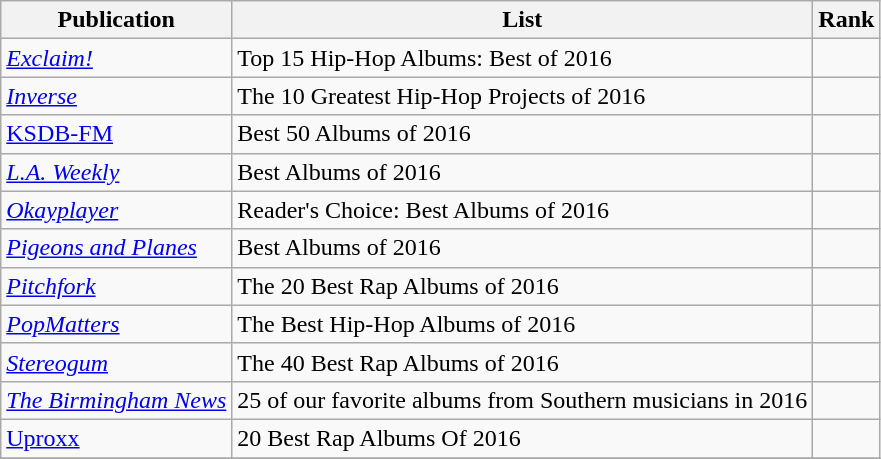<table class="sortable wikitable">
<tr>
<th>Publication</th>
<th>List</th>
<th>Rank</th>
</tr>
<tr>
<td><em><a href='#'>Exclaim!</a></em></td>
<td>Top 15 Hip-Hop Albums: Best of 2016</td>
<td></td>
</tr>
<tr>
<td><em><a href='#'>Inverse</a></em></td>
<td>The 10 Greatest Hip-Hop Projects of 2016</td>
<td></td>
</tr>
<tr>
<td><a href='#'>KSDB-FM</a></td>
<td>Best 50 Albums of 2016</td>
<td></td>
</tr>
<tr>
<td><em><a href='#'>L.A. Weekly</a></em></td>
<td>Best Albums of 2016</td>
<td></td>
</tr>
<tr>
<td><em><a href='#'>Okayplayer</a></em></td>
<td>Reader's Choice: Best Albums of 2016</td>
<td></td>
</tr>
<tr>
<td><em><a href='#'>Pigeons and Planes</a></em></td>
<td>Best Albums of 2016</td>
<td></td>
</tr>
<tr>
<td><em><a href='#'>Pitchfork</a></em></td>
<td>The 20 Best Rap Albums of 2016</td>
<td></td>
</tr>
<tr>
<td><em><a href='#'>PopMatters</a></em></td>
<td>The Best Hip-Hop Albums of 2016</td>
<td></td>
</tr>
<tr>
<td><em><a href='#'>Stereogum</a></em></td>
<td>The 40 Best Rap Albums of 2016</td>
<td></td>
</tr>
<tr>
<td><em><a href='#'>The Birmingham News</a></em></td>
<td>25 of our favorite albums from Southern musicians in 2016</td>
<td></td>
</tr>
<tr>
<td><a href='#'>Uproxx</a></td>
<td>20 Best Rap Albums Of 2016</td>
<td></td>
</tr>
<tr>
</tr>
</table>
